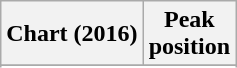<table class="wikitable sortable plainrowheaders" style="text-align:center">
<tr>
<th scope="col">Chart (2016)</th>
<th scope="col">Peak<br>position</th>
</tr>
<tr>
</tr>
<tr>
</tr>
<tr>
</tr>
<tr>
</tr>
<tr>
</tr>
<tr>
</tr>
<tr>
</tr>
<tr>
</tr>
<tr>
</tr>
<tr>
</tr>
<tr>
</tr>
<tr>
</tr>
<tr>
</tr>
<tr>
</tr>
<tr>
</tr>
<tr>
</tr>
<tr>
</tr>
<tr>
</tr>
</table>
